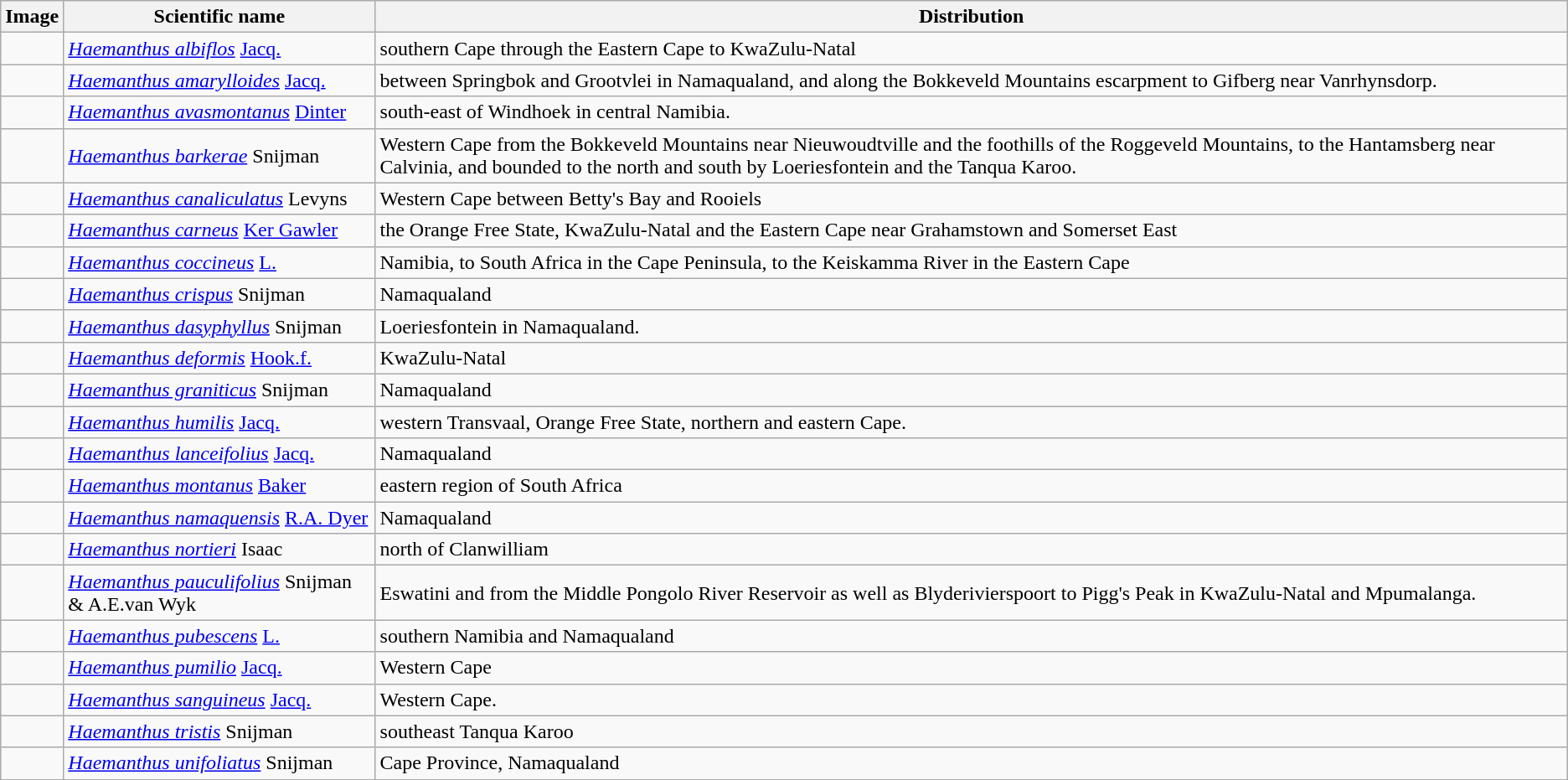<table class="wikitable sortable">
<tr>
<th>Image</th>
<th>Scientific name</th>
<th>Distribution</th>
</tr>
<tr>
<td></td>
<td><em><a href='#'>Haemanthus albiflos</a></em> <a href='#'>Jacq.</a></td>
<td>southern Cape through the Eastern Cape to KwaZulu-Natal</td>
</tr>
<tr>
<td></td>
<td><em><a href='#'>Haemanthus amarylloides</a></em> <a href='#'>Jacq.</a></td>
<td>between Springbok and Grootvlei in Namaqualand, and along the Bokkeveld Mountains escarpment to Gifberg near Vanrhynsdorp.</td>
</tr>
<tr>
<td></td>
<td><em><a href='#'>Haemanthus avasmontanus</a></em> <a href='#'>Dinter</a></td>
<td>south-east of Windhoek in central Namibia.</td>
</tr>
<tr>
<td></td>
<td><em><a href='#'>Haemanthus barkerae</a></em> Snijman</td>
<td>Western Cape from the Bokkeveld Mountains near Nieuwoudtville and the foothills of the Roggeveld Mountains, to the Hantamsberg near Calvinia, and bounded to the north and south by Loeriesfontein and the Tanqua Karoo.</td>
</tr>
<tr>
<td></td>
<td><em><a href='#'>Haemanthus canaliculatus</a></em> Levyns</td>
<td>Western Cape between Betty's Bay and Rooiels</td>
</tr>
<tr>
<td></td>
<td><em><a href='#'>Haemanthus carneus</a></em> <a href='#'>Ker Gawler</a></td>
<td>the Orange Free State, KwaZulu-Natal and the Eastern Cape near Grahamstown and Somerset East</td>
</tr>
<tr>
<td></td>
<td><em><a href='#'>Haemanthus coccineus</a></em> <a href='#'>L.</a></td>
<td>Namibia, to South Africa in the Cape Peninsula, to the Keiskamma River in the Eastern Cape</td>
</tr>
<tr>
<td></td>
<td><em><a href='#'>Haemanthus crispus</a></em> Snijman</td>
<td>Namaqualand</td>
</tr>
<tr>
<td></td>
<td><em><a href='#'>Haemanthus dasyphyllus</a></em> Snijman</td>
<td>Loeriesfontein in Namaqualand.</td>
</tr>
<tr>
<td></td>
<td><em><a href='#'>Haemanthus deformis</a></em> <a href='#'>Hook.f.</a></td>
<td>KwaZulu-Natal</td>
</tr>
<tr>
<td></td>
<td><em><a href='#'>Haemanthus graniticus</a></em> Snijman</td>
<td>Namaqualand</td>
</tr>
<tr>
<td></td>
<td><em><a href='#'>Haemanthus humilis</a></em> <a href='#'>Jacq.</a></td>
<td>western Transvaal, Orange Free State, northern and eastern Cape.</td>
</tr>
<tr>
<td></td>
<td><em><a href='#'>Haemanthus lanceifolius</a></em> <a href='#'>Jacq.</a></td>
<td>Namaqualand</td>
</tr>
<tr>
<td></td>
<td><em><a href='#'>Haemanthus montanus</a></em> <a href='#'>Baker</a></td>
<td>eastern region of South Africa</td>
</tr>
<tr>
<td></td>
<td><em><a href='#'>Haemanthus namaquensis</a></em> <a href='#'>R.A. Dyer</a></td>
<td>Namaqualand</td>
</tr>
<tr>
<td></td>
<td><em><a href='#'>Haemanthus nortieri</a></em> Isaac</td>
<td>north of Clanwilliam</td>
</tr>
<tr>
<td></td>
<td><em><a href='#'>Haemanthus pauculifolius</a></em> Snijman & A.E.van Wyk</td>
<td>Eswatini and from the Middle Pongolo River Reservoir as well as Blyderivierspoort to Pigg's Peak in KwaZulu-Natal and Mpumalanga.</td>
</tr>
<tr>
<td></td>
<td><em><a href='#'>Haemanthus pubescens</a></em> <a href='#'>L.</a></td>
<td>southern Namibia and Namaqualand</td>
</tr>
<tr>
<td></td>
<td><em><a href='#'>Haemanthus pumilio</a></em> <a href='#'>Jacq.</a></td>
<td>Western Cape</td>
</tr>
<tr>
<td></td>
<td><em><a href='#'>Haemanthus sanguineus</a></em> <a href='#'>Jacq.</a></td>
<td>Western Cape.</td>
</tr>
<tr>
<td></td>
<td><em><a href='#'>Haemanthus tristis</a></em> Snijman</td>
<td>southeast Tanqua Karoo</td>
</tr>
<tr>
<td></td>
<td><em><a href='#'>Haemanthus unifoliatus</a></em> Snijman</td>
<td>Cape Province, Namaqualand</td>
</tr>
<tr>
</tr>
</table>
